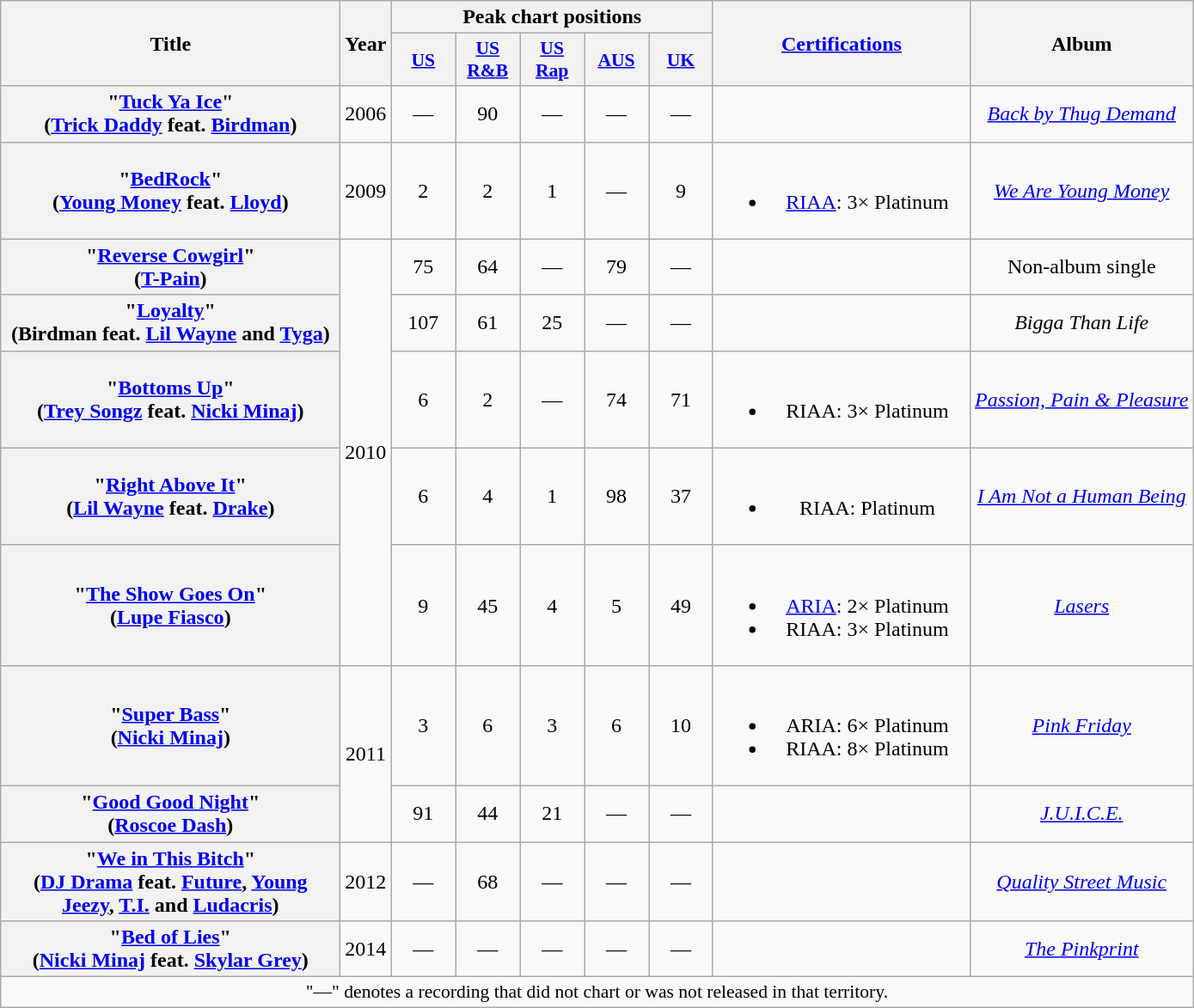<table class="wikitable plainrowheaders" style="text-align:center;" border="1">
<tr>
<th scope="col" rowspan="2" style="width:16em;">Title</th>
<th scope="col" rowspan="2">Year</th>
<th scope="col" colspan="5">Peak chart positions</th>
<th scope="col" rowspan="2" style="width:12em;"><a href='#'>Certifications</a></th>
<th scope="col" rowspan="2">Album</th>
</tr>
<tr>
<th style="width:3em; font-size:90%"><a href='#'>US</a></th>
<th style="width:3em; font-size:90%"><a href='#'>US<br>R&B</a></th>
<th style="width:3em; font-size:90%"><a href='#'>US<br>Rap</a></th>
<th style="width:3em; font-size:90%"><a href='#'>AUS</a></th>
<th style="width:3em; font-size:90%"><a href='#'>UK</a></th>
</tr>
<tr>
<th scope="row">"<a href='#'>Tuck Ya Ice</a>"<br><span>(<a href='#'>Trick Daddy</a> feat. <a href='#'>Birdman</a>)</span></th>
<td>2006</td>
<td>—</td>
<td>90</td>
<td>—</td>
<td>—</td>
<td>—</td>
<td></td>
<td><em><a href='#'>Back by Thug Demand</a></em></td>
</tr>
<tr>
<th scope="row">"<a href='#'>BedRock</a>"<br><span>(<a href='#'>Young Money</a> feat. <a href='#'>Lloyd</a>)</span></th>
<td>2009</td>
<td>2</td>
<td>2</td>
<td>1</td>
<td>—</td>
<td>9</td>
<td><br><ul><li><a href='#'>RIAA</a>: 3× Platinum</li></ul></td>
<td><em><a href='#'>We Are Young Money</a></em></td>
</tr>
<tr>
<th scope="row">"<a href='#'>Reverse Cowgirl</a>"<br><span>(<a href='#'>T-Pain</a>)</span></th>
<td rowspan="5">2010</td>
<td>75</td>
<td>64</td>
<td>—</td>
<td>79</td>
<td>—</td>
<td></td>
<td>Non-album single</td>
</tr>
<tr>
<th scope="row">"<a href='#'>Loyalty</a>"<br><span>(Birdman feat. <a href='#'>Lil Wayne</a> and <a href='#'>Tyga</a>)</span></th>
<td>107</td>
<td>61</td>
<td>25</td>
<td>—</td>
<td>—</td>
<td></td>
<td><em>Bigga Than Life</em></td>
</tr>
<tr>
<th scope="row">"<a href='#'>Bottoms Up</a>"<br><span>(<a href='#'>Trey Songz</a> feat. <a href='#'>Nicki Minaj</a>)</span></th>
<td>6</td>
<td>2</td>
<td>—</td>
<td>74</td>
<td>71</td>
<td><br><ul><li>RIAA: 3× Platinum</li></ul></td>
<td><em><a href='#'>Passion, Pain & Pleasure</a></em></td>
</tr>
<tr>
<th scope="row">"<a href='#'>Right Above It</a>"<br><span>(<a href='#'>Lil Wayne</a> feat. <a href='#'>Drake</a>)</span></th>
<td>6</td>
<td>4</td>
<td>1</td>
<td>98</td>
<td>37</td>
<td><br><ul><li>RIAA: Platinum</li></ul></td>
<td><em><a href='#'>I Am Not a Human Being</a></em></td>
</tr>
<tr>
<th scope="row">"<a href='#'>The Show Goes On</a>"<br><span>(<a href='#'>Lupe Fiasco</a>)</span></th>
<td>9</td>
<td>45</td>
<td>4</td>
<td>5</td>
<td>49</td>
<td><br><ul><li><a href='#'>ARIA</a>: 2× Platinum</li><li>RIAA: 3× Platinum</li></ul></td>
<td><em><a href='#'>Lasers</a></em></td>
</tr>
<tr>
<th scope="row">"<a href='#'>Super Bass</a>"<br><span>(<a href='#'>Nicki Minaj</a>)</span></th>
<td rowspan="2">2011</td>
<td>3</td>
<td>6</td>
<td>3</td>
<td>6</td>
<td>10</td>
<td><br><ul><li>ARIA: 6× Platinum</li><li>RIAA: 8× Platinum</li></ul></td>
<td><em><a href='#'>Pink Friday</a></em></td>
</tr>
<tr>
<th scope="row">"<a href='#'>Good Good Night</a>"<br><span>(<a href='#'>Roscoe Dash</a>)</span></th>
<td>91</td>
<td>44</td>
<td>21</td>
<td>—</td>
<td>—</td>
<td></td>
<td><em><a href='#'>J.U.I.C.E.</a></em></td>
</tr>
<tr>
<th scope="row">"<a href='#'>We in This Bitch</a>"<br><span>(<a href='#'>DJ Drama</a> feat. <a href='#'>Future</a>, <a href='#'>Young Jeezy</a>, <a href='#'>T.I.</a> and <a href='#'>Ludacris</a>)</span></th>
<td>2012</td>
<td>—</td>
<td>68</td>
<td>—</td>
<td>—</td>
<td>—</td>
<td></td>
<td><em><a href='#'>Quality Street Music</a></em></td>
</tr>
<tr>
<th scope="row">"<a href='#'>Bed of Lies</a>"<br><span>(<a href='#'>Nicki Minaj</a> feat. <a href='#'>Skylar Grey</a>)</span></th>
<td>2014</td>
<td>—</td>
<td>—</td>
<td>—</td>
<td>—</td>
<td>—</td>
<td></td>
<td><em><a href='#'>The Pinkprint</a></em></td>
</tr>
<tr>
<td colspan="9" style="font-size:90%">"—" denotes a recording that did not chart or was not released in that territory.</td>
</tr>
</table>
